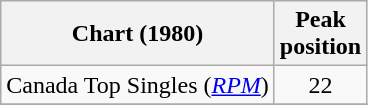<table class="wikitable sortable">
<tr>
<th align="left">Chart (1980)</th>
<th style="text-align:center;">Peak <br>position</th>
</tr>
<tr>
<td align="left">Canada Top Singles (<a href='#'><em>RPM</em></a>)</td>
<td style="text-align:center;">22</td>
</tr>
<tr>
</tr>
<tr>
</tr>
</table>
